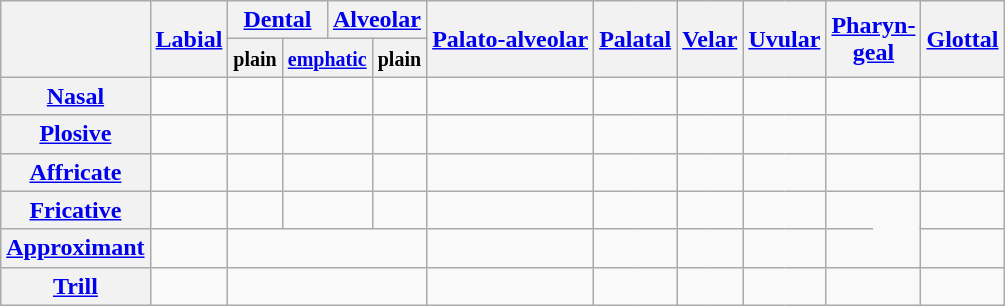<table class="wikitable">
<tr>
<th rowspan=2></th>
<th rowspan=2 colspan=2><a href='#'>Labial</a></th>
<th colspan=3><a href='#'>Dental</a></th>
<th colspan=3><a href='#'>Alveolar</a></th>
<th rowspan=2 colspan=2><a href='#'>Palato-alveolar</a></th>
<th rowspan=2 colspan=2><a href='#'>Palatal</a></th>
<th rowspan=2 colspan=2><a href='#'>Velar</a></th>
<th rowspan=2 colspan=2><a href='#'>Uvular</a></th>
<th rowspan=2 colspan=2><a href='#'>Pharyn-<br>geal</a></th>
<th rowspan=2 colspan=2><a href='#'>Glottal</a></th>
</tr>
<tr>
<th colspan=2><small>plain</small></th>
<th colspan=2><small><a href='#'>emphatic</a></small></th>
<th colspan=2><small>plain</small></th>
</tr>
<tr align=center>
<th><a href='#'>Nasal</a></th>
<td style="border-right: 0;"></td>
<td style="border-left: 0;"></td>
<td colspan=2></td>
<td colspan=2></td>
<td style="border-right: 0;"></td>
<td style="border-left: 0;"></td>
<td colspan=2></td>
<td colspan=2></td>
<td colspan=2></td>
<td colspan=2></td>
<td colspan=2></td>
<td colspan=2></td>
</tr>
<tr align=center>
<th><a href='#'>Plosive</a></th>
<td style="border-right: 0;"></td>
<td style="border-left: 0;"></td>
<td style="border-right: 0;"></td>
<td style="border-left: 0;"></td>
<td style="border-right: 0;"></td>
<td style="border-left: 0;"></td>
<td colspan=2></td>
<td colspan=2></td>
<td colspan=2></td>
<td style="border-right: 0;"></td>
<td style="border-left: 0;"></td>
<td style="border-right: 0;"></td>
<td style="border-left: 0;"></td>
<td colspan=2></td>
<td style="border-right: 0;"></td>
<td style="border-left: 0;"></td>
</tr>
<tr align=center>
<th><a href='#'>Affricate</a></th>
<td colspan=2></td>
<td colspan=2></td>
<td colspan=2></td>
<td colspan=2></td>
<td style="border-right: 0;"></td>
<td style="border-left: 0;"></td>
<td colspan=2></td>
<td colspan=2></td>
<td colspan=2></td>
<td colspan=2></td>
<td colspan=2></td>
</tr>
<tr align=center>
<th><a href='#'>Fricative</a></th>
<td style="border-right: 0;"></td>
<td style="border-left: 0;"></td>
<td style="border-right: 0;"></td>
<td style="border-left: 0;"></td>
<td style="border-right: 0;"></td>
<td style="border-left: 0;"></td>
<td style="border-right: 0;"></td>
<td style="border-left: 0;"></td>
<td style="border-right: 0;"></td>
<td style="border-left: 0;"></td>
<td colspan=2></td>
<td style="border-right: 0;"></td>
<td style="border-left: 0;"></td>
<td colspan=2></td>
<td style="border-right: 0;"></td>
<td rowspan=2 style="border-left: 0;"></td>
<td style="border-right: 0;"></td>
<td style="border-left: 0;"></td>
</tr>
<tr align=center>
<th><a href='#'>Approximant</a></th>
<td style="border-right: 0;"></td>
<td style="border-left: 0;"></td>
<td colspan=6></td>
<td colspan=2></td>
<td style="border-right: 0;"></td>
<td style="border-left: 0;"></td>
<td colspan=2></td>
<td colspan=2></td>
<td colspan=2></td>
<td colspan=2></td>
</tr>
<tr align=center>
<th><a href='#'>Trill</a></th>
<td colspan=2></td>
<td colspan=6></td>
<td colspan=2></td>
<td colspan=2></td>
<td colspan=2></td>
<td colspan=2></td>
<td colspan=2></td>
<td colspan=2></td>
</tr>
</table>
